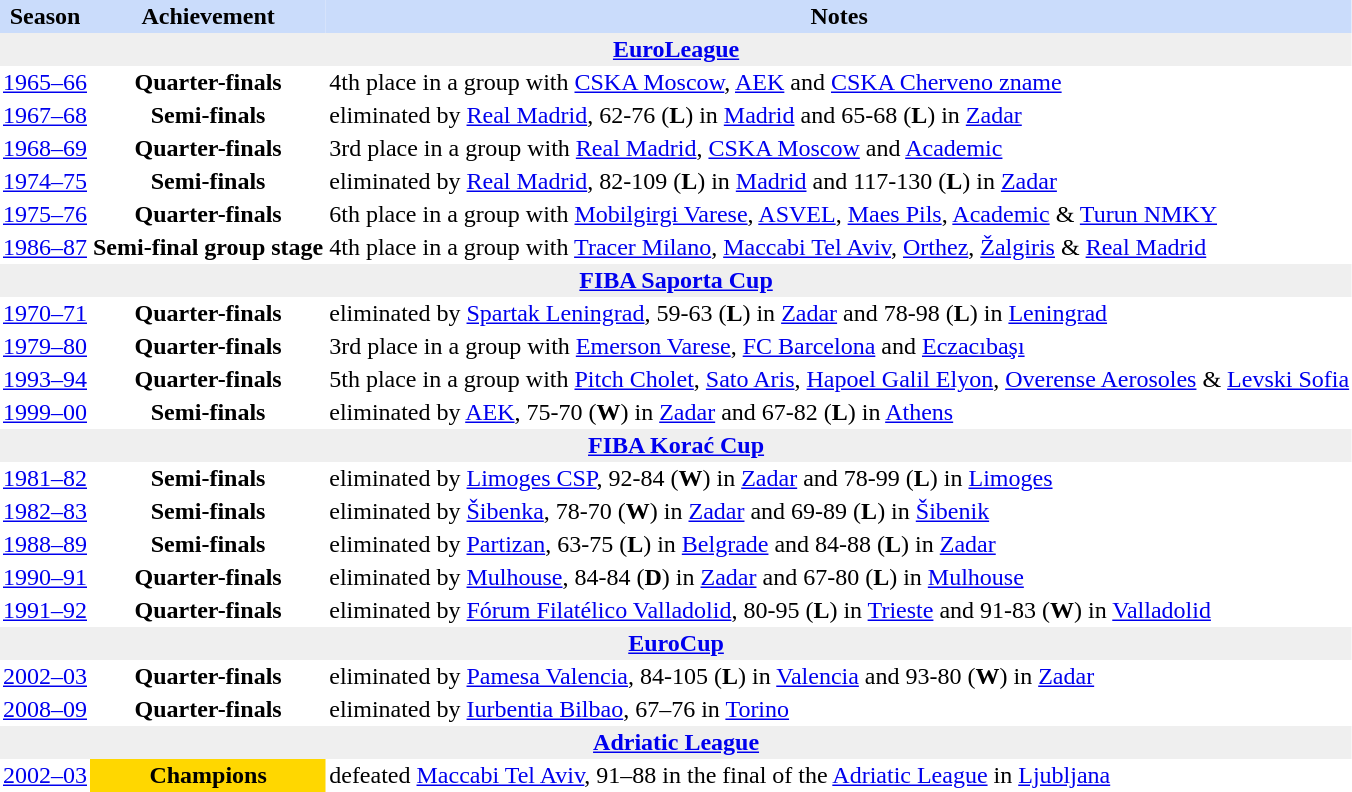<table class="toccolours" border="0" cellpadding="2" cellspacing="0" align="left" style="margin:0.5em;">
<tr bgcolor=#CADCFB>
<th>Season</th>
<th>Achievement</th>
<th>Notes</th>
</tr>
<tr>
<th colspan="4" bgcolor=#EFEFEF><a href='#'>EuroLeague</a></th>
</tr>
<tr>
<td align="center"><a href='#'>1965–66</a></td>
<td align="center"><strong>Quarter-finals</strong></td>
<td align="left">4th place in a group with <a href='#'>CSKA Moscow</a>, <a href='#'>AEK</a> and <a href='#'>CSKA Cherveno zname</a></td>
</tr>
<tr>
<td align="center"><a href='#'>1967–68</a></td>
<td align="center"><strong>Semi-finals</strong></td>
<td align="left">eliminated by <a href='#'>Real Madrid</a>, 62-76 (<strong>L</strong>) in <a href='#'>Madrid</a> and 65-68 (<strong>L</strong>) in <a href='#'>Zadar</a></td>
</tr>
<tr>
<td align="center"><a href='#'>1968–69</a></td>
<td align="center"><strong>Quarter-finals</strong></td>
<td align="left">3rd place in a group with <a href='#'>Real Madrid</a>, <a href='#'>CSKA Moscow</a> and <a href='#'>Academic</a></td>
</tr>
<tr>
<td align="center"><a href='#'>1974–75</a></td>
<td align="center"><strong>Semi-finals</strong></td>
<td align="left">eliminated by <a href='#'>Real Madrid</a>, 82-109 (<strong>L</strong>) in <a href='#'>Madrid</a> and 117-130 (<strong>L</strong>) in <a href='#'>Zadar</a></td>
</tr>
<tr>
<td align="center"><a href='#'>1975–76</a></td>
<td align="center"><strong>Quarter-finals</strong></td>
<td align="left">6th place in a group with <a href='#'>Mobilgirgi Varese</a>, <a href='#'>ASVEL</a>, <a href='#'>Maes Pils</a>, <a href='#'>Academic</a> & <a href='#'>Turun NMKY</a></td>
</tr>
<tr>
<td align="center"><a href='#'>1986–87</a></td>
<td align="center"><strong>Semi-final group stage</strong></td>
<td align="left">4th place in a group with <a href='#'>Tracer Milano</a>, <a href='#'>Maccabi Tel Aviv</a>, <a href='#'>Orthez</a>, <a href='#'>Žalgiris</a> & <a href='#'>Real Madrid</a></td>
</tr>
<tr>
<th colspan="4" bgcolor=#EFEFEF><a href='#'>FIBA Saporta Cup</a></th>
</tr>
<tr>
<td align="center"><a href='#'>1970–71</a></td>
<td align="center"><strong>Quarter-finals</strong></td>
<td align="left">eliminated by <a href='#'>Spartak Leningrad</a>, 59-63 (<strong>L</strong>) in <a href='#'>Zadar</a> and 78-98 (<strong>L</strong>) in <a href='#'>Leningrad</a></td>
</tr>
<tr>
<td align="center"><a href='#'>1979–80</a></td>
<td align="center"><strong>Quarter-finals</strong></td>
<td align="left">3rd place in a group with <a href='#'>Emerson Varese</a>, <a href='#'>FC Barcelona</a> and <a href='#'>Eczacıbaşı</a></td>
</tr>
<tr>
<td align="center"><a href='#'>1993–94</a></td>
<td align="center"><strong>Quarter-finals</strong></td>
<td align="left">5th place in a group with <a href='#'>Pitch Cholet</a>, <a href='#'>Sato Aris</a>, <a href='#'>Hapoel Galil Elyon</a>, <a href='#'>Overense Aerosoles</a> & <a href='#'>Levski Sofia</a></td>
</tr>
<tr>
<td align="center"><a href='#'>1999–00</a></td>
<td align="center"><strong>Semi-finals</strong></td>
<td align="left">eliminated by <a href='#'>AEK</a>, 75-70 (<strong>W</strong>) in <a href='#'>Zadar</a> and 67-82 (<strong>L</strong>) in <a href='#'>Athens</a></td>
</tr>
<tr>
<th colspan="4" bgcolor=#EFEFEF><a href='#'>FIBA Korać Cup</a></th>
</tr>
<tr>
<td align="center"><a href='#'>1981–82</a></td>
<td align="center"><strong>Semi-finals</strong></td>
<td align="left">eliminated by <a href='#'>Limoges CSP</a>, 92-84 (<strong>W</strong>) in <a href='#'>Zadar</a> and 78-99 (<strong>L</strong>) in <a href='#'>Limoges</a></td>
</tr>
<tr>
<td align="center"><a href='#'>1982–83</a></td>
<td align="center"><strong>Semi-finals</strong></td>
<td align="left">eliminated by <a href='#'>Šibenka</a>, 78-70 (<strong>W</strong>) in <a href='#'>Zadar</a> and 69-89 (<strong>L</strong>) in <a href='#'>Šibenik</a></td>
</tr>
<tr>
<td align="center"><a href='#'>1988–89</a></td>
<td align="center"><strong>Semi-finals</strong></td>
<td align="left">eliminated by <a href='#'>Partizan</a>, 63-75 (<strong>L</strong>) in <a href='#'>Belgrade</a> and 84-88 (<strong>L</strong>) in <a href='#'>Zadar</a></td>
</tr>
<tr>
<td align="center"><a href='#'>1990–91</a></td>
<td align="center"><strong>Quarter-finals</strong></td>
<td align="left">eliminated by <a href='#'>Mulhouse</a>, 84-84 (<strong>D</strong>) in <a href='#'>Zadar</a> and 67-80 (<strong>L</strong>) in <a href='#'>Mulhouse</a></td>
</tr>
<tr>
<td align="center"><a href='#'>1991–92</a></td>
<td align="center"><strong>Quarter-finals</strong></td>
<td align="left">eliminated by <a href='#'>Fórum Filatélico Valladolid</a>, 80-95 (<strong>L</strong>) in <a href='#'>Trieste</a> and 91-83 (<strong>W</strong>) in <a href='#'>Valladolid</a></td>
</tr>
<tr>
<th colspan="4" bgcolor=#EFEFEF><a href='#'>EuroCup</a></th>
</tr>
<tr>
<td align="center"><a href='#'>2002–03</a></td>
<td align="center"><strong>Quarter-finals</strong></td>
<td align="left">eliminated by <a href='#'>Pamesa Valencia</a>, 84-105 (<strong>L</strong>) in <a href='#'>Valencia</a> and 93-80 (<strong>W</strong>) in <a href='#'>Zadar</a></td>
</tr>
<tr>
<td align="center"><a href='#'>2008–09</a></td>
<td align="center"><strong>Quarter-finals</strong></td>
<td align="left">eliminated by <a href='#'>Iurbentia Bilbao</a>, 67–76 in <a href='#'>Torino</a></td>
</tr>
<tr>
<th colspan="4" bgcolor=#EFEFEF><a href='#'>Adriatic League</a></th>
</tr>
<tr>
<td align="center"><a href='#'>2002–03</a></td>
<td align="center" bgcolor="gold"><strong>Champions</strong></td>
<td align="left">defeated <a href='#'>Maccabi Tel Aviv</a>, 91–88 in the final of the <a href='#'>Adriatic League</a> in <a href='#'>Ljubljana</a></td>
</tr>
</table>
